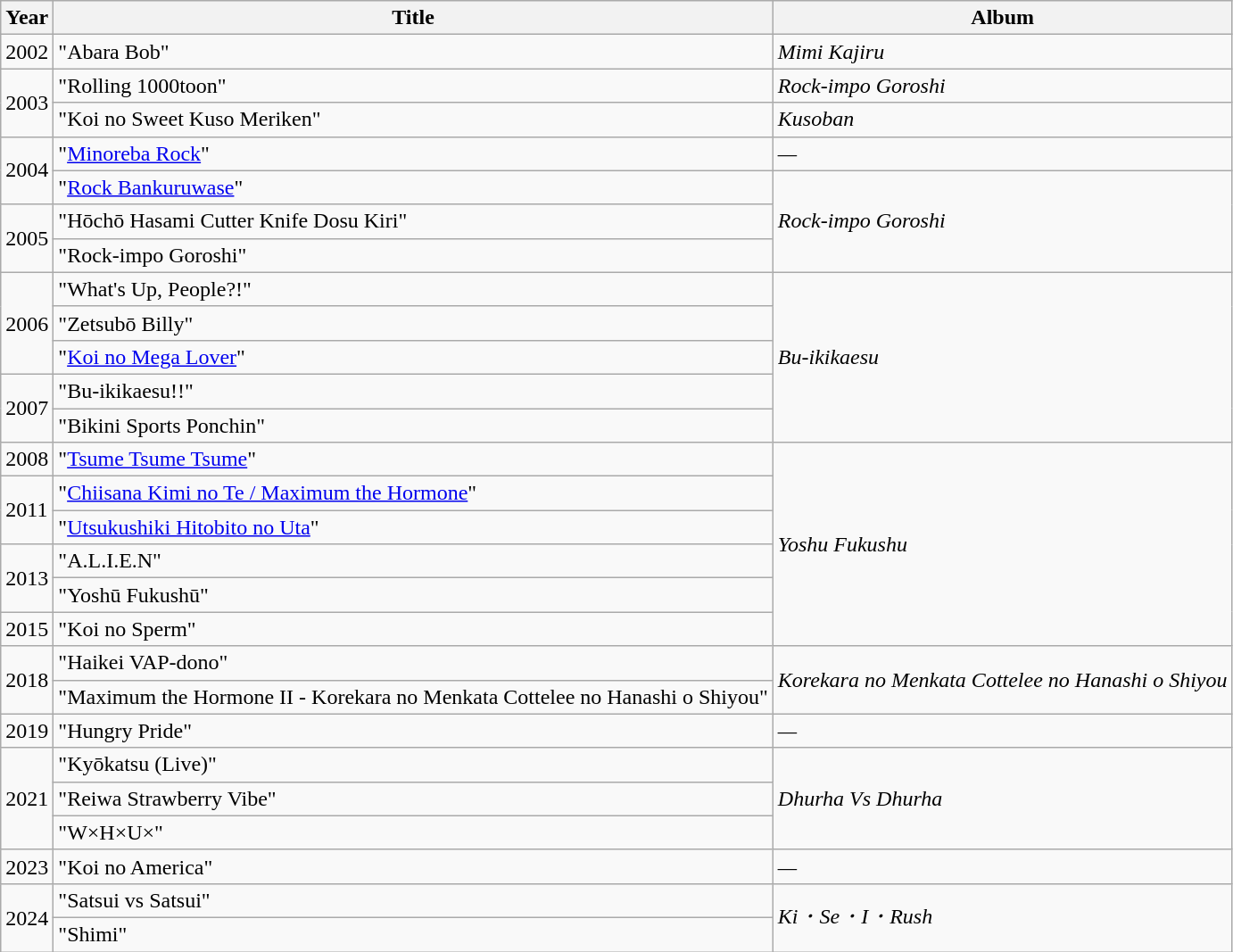<table class="wikitable">
<tr>
<th>Year</th>
<th>Title</th>
<th>Album</th>
</tr>
<tr>
<td rowspan="1">2002</td>
<td>"Abara Bob"</td>
<td rowspan="1"><em>Mimi Kajiru</em></td>
</tr>
<tr>
<td rowspan="2">2003</td>
<td>"Rolling 1000toon"</td>
<td rowspan="1"><em>Rock-impo Goroshi</em></td>
</tr>
<tr>
<td>"Koi no Sweet Kuso Meriken"</td>
<td rowspan="1"><em>Kusoban</em></td>
</tr>
<tr>
<td rowspan="2">2004</td>
<td>"<a href='#'>Minoreba Rock</a>"</td>
<td rowspan="1"><em>—</em></td>
</tr>
<tr>
<td>"<a href='#'>Rock Bankuruwase</a>"</td>
<td rowspan="3"><em>Rock-impo Goroshi</em></td>
</tr>
<tr>
<td rowspan="2">2005</td>
<td Hōchō Hasami Cutter Knife Dosu Kiri/Rei Rei Rei Rei Rei Rei Rei Rei Ma Ma Ma Ma Ma Ma Ma Ma>"Hōchō Hasami Cutter Knife Dosu Kiri"</td>
</tr>
<tr>
<td>"Rock-impo Goroshi"</td>
</tr>
<tr>
<td rowspan="3">2006</td>
<td>"What's Up, People?!"</td>
<td rowspan="5"><em>Bu-ikikaesu</em></td>
</tr>
<tr>
<td>"Zetsubō Billy"</td>
</tr>
<tr>
<td>"<a href='#'>Koi no Mega Lover</a>"</td>
</tr>
<tr>
<td rowspan="2">2007</td>
<td>"Bu-ikikaesu!!"</td>
</tr>
<tr>
<td>"Bikini Sports Ponchin"</td>
</tr>
<tr>
<td rowspan="1">2008</td>
<td>"<a href='#'>Tsume Tsume Tsume</a>"</td>
<td rowspan="6"><em>Yoshu Fukushu</em></td>
</tr>
<tr>
<td rowspan="2">2011</td>
<td>"<a href='#'>Chiisana Kimi no Te / Maximum the Hormone</a>"</td>
</tr>
<tr>
<td>"<a href='#'>Utsukushiki Hitobito no Uta</a>"</td>
</tr>
<tr>
<td rowspan="2">2013</td>
<td>"A.L.I.E.N"</td>
</tr>
<tr>
<td>"Yoshū Fukushū"</td>
</tr>
<tr>
<td rowspan="1">2015</td>
<td>"Koi no Sperm"</td>
</tr>
<tr>
<td rowspan="2">2018</td>
<td>"Haikei VAP-dono"</td>
<td rowspan="2"><em>Korekara no Menkata Cottelee no Hanashi o Shiyou</em></td>
</tr>
<tr>
<td>"Maximum the Hormone II - Korekara no Menkata Cottelee no Hanashi o Shiyou"</td>
</tr>
<tr>
<td rowspan="1">2019</td>
<td>"Hungry Pride"</td>
<td rowspan="1"><em>—</em></td>
</tr>
<tr>
<td rowspan="3">2021</td>
<td>"Kyōkatsu (Live)"</td>
<td rowspan="3"><em>Dhurha Vs Dhurha</em></td>
</tr>
<tr>
<td>"Reiwa Strawberry Vibe"</td>
</tr>
<tr>
<td>"W×H×U×"</td>
</tr>
<tr>
<td rowspan="1">2023</td>
<td>"Koi no America"</td>
<td rowspan="1"><em>—</em></td>
</tr>
<tr>
<td rowspan="2">2024</td>
<td>"Satsui vs Satsui"</td>
<td rowspan="2"><em>Ki・Se・I・Rush</em></td>
</tr>
<tr>
<td>"Shimi" </td>
</tr>
</table>
